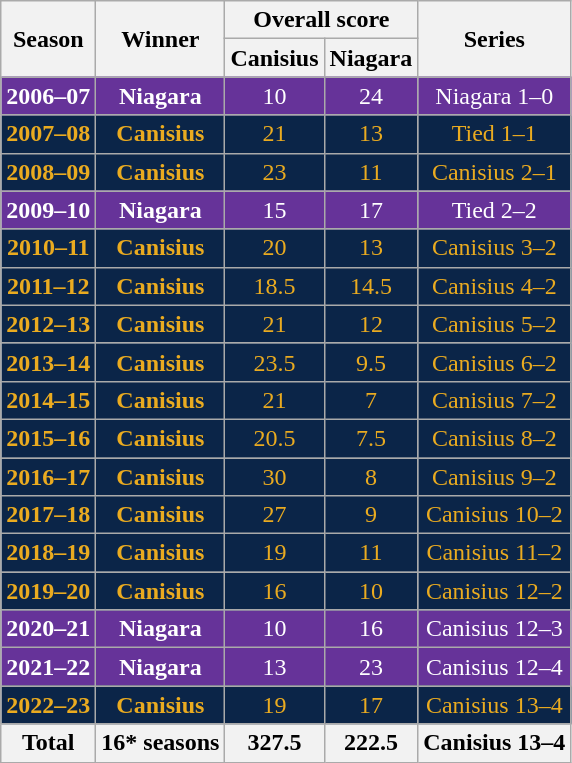<table class="wikitable" style="text-align:center;">
<tr>
<th rowspan="2">Season</th>
<th rowspan="2">Winner</th>
<th colspan="2">Overall score</th>
<th rowspan="2">Series</th>
</tr>
<tr>
<th>Canisius</th>
<th>Niagara</th>
</tr>
<tr align=center style="background: #663399; color: #FFFFFF">
<td><strong>2006–07</strong></td>
<td><strong>Niagara</strong></td>
<td>10</td>
<td>24</td>
<td>Niagara 1–0</td>
</tr>
<tr align=center style="background: #0B2548; color: #EAAB20">
<td><strong>2007–08</strong></td>
<td><strong>Canisius</strong></td>
<td>21</td>
<td>13</td>
<td>Tied 1–1</td>
</tr>
<tr align=center style="background: #0B2548; color: #EAAB20">
<td><strong>2008–09</strong></td>
<td><strong>Canisius</strong></td>
<td>23</td>
<td>11</td>
<td>Canisius 2–1</td>
</tr>
<tr align=center style="background: #663399; color: #FFFFFF">
<td><strong>2009–10</strong></td>
<td><strong>Niagara</strong></td>
<td>15</td>
<td>17</td>
<td>Tied 2–2</td>
</tr>
<tr align=center style="background: #0B2548; color: #EAAB20">
<td><strong>2010–11</strong></td>
<td><strong>Canisius</strong></td>
<td>20</td>
<td>13</td>
<td>Canisius 3–2</td>
</tr>
<tr align=center style="background: #0B2548; color: #EAAB20">
<td><strong>2011–12</strong></td>
<td><strong>Canisius</strong></td>
<td>18.5</td>
<td>14.5</td>
<td>Canisius 4–2</td>
</tr>
<tr align=center style="background: #0B2548; color: #EAAB20">
<td><strong>2012–13</strong></td>
<td><strong>Canisius</strong></td>
<td>21</td>
<td>12</td>
<td>Canisius 5–2</td>
</tr>
<tr align=center style="background: #0B2548; color: #EAAB20">
<td><strong>2013–14</strong></td>
<td><strong>Canisius</strong></td>
<td>23.5</td>
<td>9.5</td>
<td>Canisius 6–2</td>
</tr>
<tr align=center style="background: #0B2548; color: #EAAB20">
<td><strong>2014–15</strong></td>
<td><strong>Canisius</strong></td>
<td>21</td>
<td>7</td>
<td>Canisius 7–2</td>
</tr>
<tr align=center style="background: #0B2548; color: #EAAB20">
<td><strong>2015–16</strong></td>
<td><strong>Canisius</strong></td>
<td>20.5</td>
<td>7.5</td>
<td>Canisius 8–2</td>
</tr>
<tr align=center style="background: #0B2548; color: #EAAB20">
<td><strong>2016–17</strong></td>
<td><strong>Canisius</strong></td>
<td>30</td>
<td>8</td>
<td>Canisius 9–2</td>
</tr>
<tr align=center style="background: #0B2548; color: #EAAB20">
<td><strong>2017–18</strong></td>
<td><strong>Canisius</strong></td>
<td>27</td>
<td>9</td>
<td>Canisius 10–2</td>
</tr>
<tr align=center style="background: #0B2548; color: #EAAB20">
<td><strong>2018–19</strong></td>
<td><strong>Canisius</strong></td>
<td>19</td>
<td>11</td>
<td>Canisius 11–2</td>
</tr>
<tr align=center style="background: #0B2548; color: #EAAB20">
<td><strong>2019–20</strong></td>
<td><strong>Canisius</strong></td>
<td>16</td>
<td>10</td>
<td>Canisius 12–2</td>
</tr>
<tr align=center style="background: #663399; color: #FFFFFF">
<td><strong>2020–21</strong></td>
<td><strong>Niagara</strong></td>
<td>10</td>
<td>16</td>
<td>Canisius 12–3</td>
</tr>
<tr align=center style="background: #663399; color: #FFFFFF">
<td><strong>2021–22</strong></td>
<td><strong>Niagara</strong></td>
<td>13</td>
<td>23</td>
<td>Canisius 12–4</td>
</tr>
<tr align=center style="background: #0B2548; color: #EAAB20">
<td><strong>2022–23</strong></td>
<td><strong>Canisius</strong></td>
<td>19</td>
<td>17</td>
<td>Canisius 13–4</td>
</tr>
<tr align="center">
<th>Total</th>
<th>16* seasons</th>
<th>327.5</th>
<th>222.5</th>
<th>Canisius 13–4</th>
</tr>
</table>
